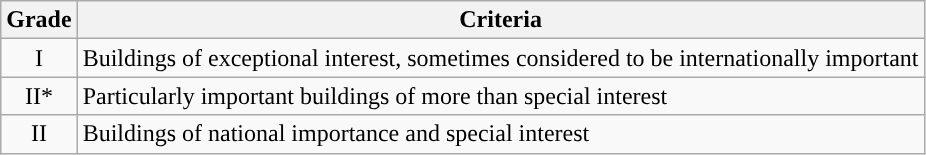<table class="wikitable">
<tr>
<th>Grade</th>
<th>Criteria</th>
</tr>
<tr>
<td align="center" >I</td>
<td>Buildings of exceptional interest, sometimes considered to be internationally important</td>
</tr>
<tr>
<td align="center" >II*</td>
<td>Particularly important buildings of more than special interest</td>
</tr>
<tr>
<td align="center" >II</td>
<td>Buildings of national importance and special interest</td>
</tr>
</table>
